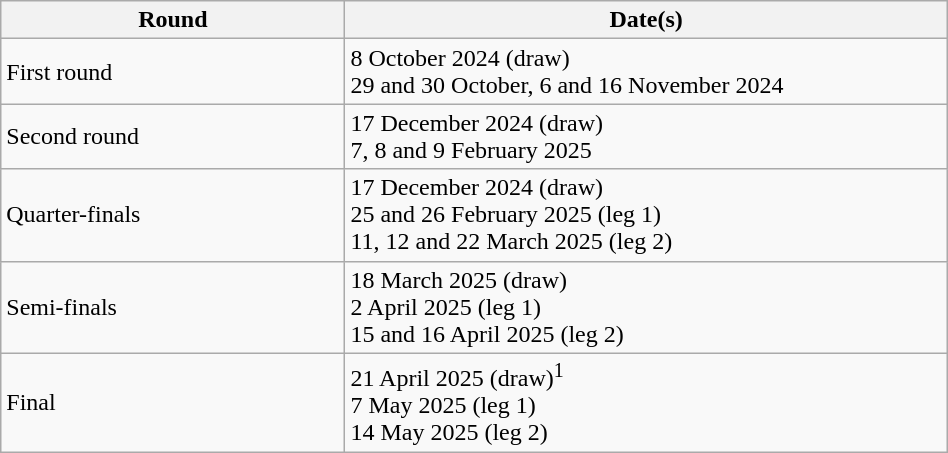<table class="wikitable" style="width:50%; text-align:center;">
<tr>
<th style="width:20%">Round</th>
<th style="width:35%">Date(s)</th>
</tr>
<tr>
<td style="text-align:left;">First round</td>
<td style="text-align:left;">8 October 2024 (draw) <br> 29 and 30 October, 6 and 16 November 2024</td>
</tr>
<tr>
<td style="text-align:left;">Second round</td>
<td style="text-align:left;">17 December 2024 (draw) <br> 7, 8 and 9 February 2025</td>
</tr>
<tr>
<td style="text-align:left;">Quarter-finals</td>
<td style="text-align:left;">17 December 2024 (draw) <br> 25 and 26 February 2025 (leg 1) <br> 11, 12 and 22 March 2025 (leg 2)</td>
</tr>
<tr>
<td style="text-align:left;">Semi-finals</td>
<td style="text-align:left;">18 March 2025 (draw) <br> 2 April 2025 (leg 1) <br> 15 and 16 April 2025 (leg 2)</td>
</tr>
<tr>
<td style="text-align:left;">Final</td>
<td style="text-align:left;">21 April 2025 (draw)<sup>1</sup> <br> 7 May 2025 (leg 1) <br> 14 May 2025 (leg 2)</td>
</tr>
</table>
